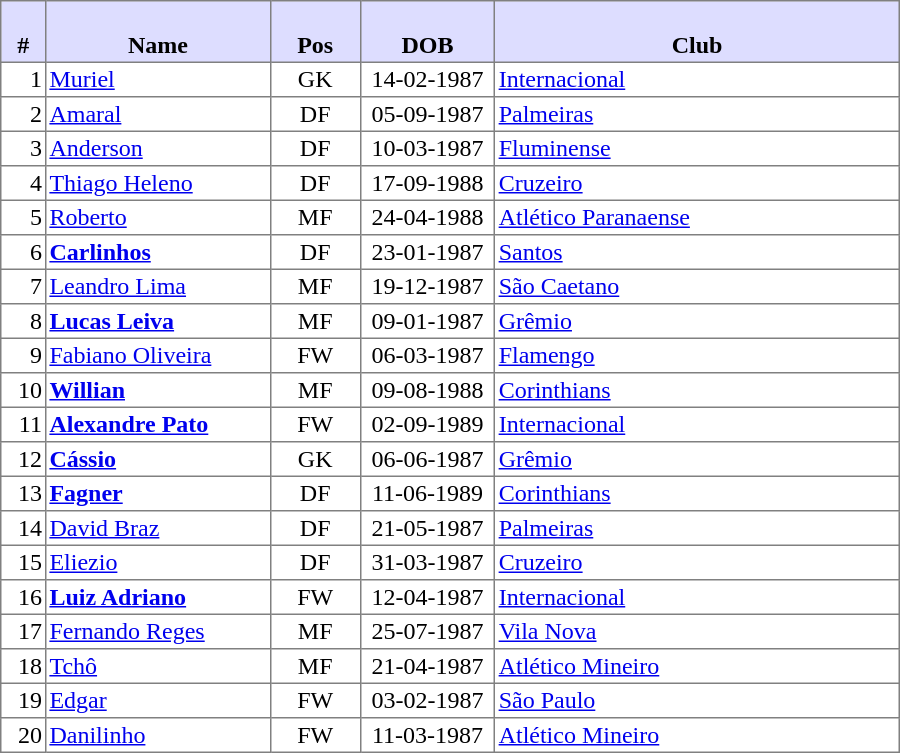<table style=border-collapse:collapse border=1 cellspacing=0 cellpadding=2 width=600>
<tr>
<th bgcolor="#DDDDFF" width="5%"><br> # </th>
<th bgcolor="#DDDDFF" width="25%"><br>Name</th>
<th bgcolor="#DDDDFF" width="10%"><br>Pos</th>
<th bgcolor="#DDDDFF" width="15%"><br>DOB</th>
<th bgcolor="#DDDDFF" width="45%"><br>Club</th>
</tr>
<tr>
<td align=right>1</td>
<td><a href='#'>Muriel</a></td>
<td align=center>GK</td>
<td align=center>14-02-1987</td>
<td><a href='#'>Internacional</a> </td>
</tr>
<tr>
<td align=right>2</td>
<td><a href='#'>Amaral</a></td>
<td align=center>DF</td>
<td align=center>05-09-1987</td>
<td><a href='#'>Palmeiras</a> </td>
</tr>
<tr>
<td align=right>3</td>
<td><a href='#'>Anderson</a></td>
<td align=center>DF</td>
<td align=center>10-03-1987</td>
<td><a href='#'>Fluminense</a> </td>
</tr>
<tr>
<td align=right>4</td>
<td><a href='#'>Thiago Heleno</a></td>
<td align=center>DF</td>
<td align=center>17-09-1988</td>
<td><a href='#'>Cruzeiro</a> </td>
</tr>
<tr>
<td align=right>5</td>
<td><a href='#'>Roberto</a></td>
<td align=center>MF</td>
<td align=center>24-04-1988</td>
<td><a href='#'>Atlético Paranaense</a> </td>
</tr>
<tr>
<td align=right>6</td>
<td><strong><a href='#'>Carlinhos</a></strong></td>
<td align=center>DF</td>
<td align=center>23-01-1987</td>
<td><a href='#'>Santos</a> </td>
</tr>
<tr>
<td align=right>7</td>
<td><a href='#'>Leandro Lima</a></td>
<td align=center>MF</td>
<td align=center>19-12-1987</td>
<td><a href='#'>São Caetano</a> </td>
</tr>
<tr>
<td align=right>8</td>
<td><strong><a href='#'>Lucas Leiva</a></strong></td>
<td align=center>MF</td>
<td align=center>09-01-1987</td>
<td><a href='#'>Grêmio</a> </td>
</tr>
<tr>
<td align=right>9</td>
<td><a href='#'>Fabiano Oliveira</a></td>
<td align=center>FW</td>
<td align=center>06-03-1987</td>
<td><a href='#'>Flamengo</a> </td>
</tr>
<tr>
<td align=right>10</td>
<td><strong><a href='#'>Willian</a></strong></td>
<td align=center>MF</td>
<td align=center>09-08-1988</td>
<td><a href='#'>Corinthians</a> </td>
</tr>
<tr>
<td align=right>11</td>
<td><strong><a href='#'>Alexandre Pato</a></strong></td>
<td align=center>FW</td>
<td align=center>02-09-1989</td>
<td><a href='#'>Internacional</a> </td>
</tr>
<tr>
<td align=right>12</td>
<td><strong><a href='#'>Cássio</a></strong></td>
<td align=center>GK</td>
<td align=center>06-06-1987</td>
<td><a href='#'>Grêmio</a> </td>
</tr>
<tr>
<td align=right>13</td>
<td><strong><a href='#'>Fagner</a></strong></td>
<td align=center>DF</td>
<td align=center>11-06-1989</td>
<td><a href='#'>Corinthians</a> </td>
</tr>
<tr>
<td align=right>14</td>
<td><a href='#'>David Braz</a></td>
<td align=center>DF</td>
<td align=center>21-05-1987</td>
<td><a href='#'>Palmeiras</a> </td>
</tr>
<tr>
<td align=right>15</td>
<td><a href='#'>Eliezio</a></td>
<td align=center>DF</td>
<td align=center>31-03-1987</td>
<td><a href='#'>Cruzeiro</a> </td>
</tr>
<tr>
<td align=right>16</td>
<td><strong><a href='#'>Luiz Adriano</a></strong></td>
<td align=center>FW</td>
<td align=center>12-04-1987</td>
<td><a href='#'>Internacional</a> </td>
</tr>
<tr>
<td align=right>17</td>
<td><a href='#'>Fernando Reges</a></td>
<td align=center>MF</td>
<td align=center>25-07-1987</td>
<td><a href='#'>Vila Nova</a> </td>
</tr>
<tr>
<td align=right>18</td>
<td><a href='#'>Tchô</a></td>
<td align=center>MF</td>
<td align=center>21-04-1987</td>
<td><a href='#'>Atlético Mineiro</a> </td>
</tr>
<tr>
<td align=right>19</td>
<td><a href='#'>Edgar</a></td>
<td align=center>FW</td>
<td align=center>03-02-1987</td>
<td><a href='#'>São Paulo</a> </td>
</tr>
<tr>
<td align=right>20</td>
<td><a href='#'>Danilinho</a></td>
<td align=center>FW</td>
<td align=center>11-03-1987</td>
<td><a href='#'>Atlético Mineiro</a> </td>
</tr>
</table>
